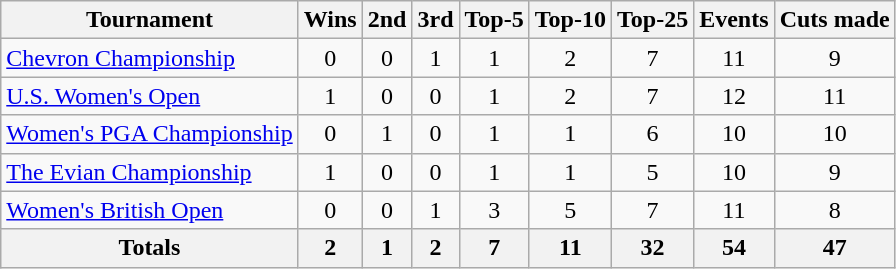<table class=wikitable style=text-align:center>
<tr>
<th>Tournament</th>
<th>Wins</th>
<th>2nd</th>
<th>3rd</th>
<th>Top-5</th>
<th>Top-10</th>
<th>Top-25</th>
<th>Events</th>
<th>Cuts made</th>
</tr>
<tr>
<td align=left><a href='#'>Chevron Championship</a></td>
<td>0</td>
<td>0</td>
<td>1</td>
<td>1</td>
<td>2</td>
<td>7</td>
<td>11</td>
<td>9</td>
</tr>
<tr>
<td align=left><a href='#'>U.S. Women's Open</a></td>
<td>1</td>
<td>0</td>
<td>0</td>
<td>1</td>
<td>2</td>
<td>7</td>
<td>12</td>
<td>11</td>
</tr>
<tr>
<td align=left><a href='#'>Women's PGA Championship</a></td>
<td>0</td>
<td>1</td>
<td>0</td>
<td>1</td>
<td>1</td>
<td>6</td>
<td>10</td>
<td>10</td>
</tr>
<tr>
<td align=left><a href='#'>The Evian Championship</a></td>
<td>1</td>
<td>0</td>
<td>0</td>
<td>1</td>
<td>1</td>
<td>5</td>
<td>10</td>
<td>9</td>
</tr>
<tr>
<td align=left><a href='#'>Women's British Open</a></td>
<td>0</td>
<td>0</td>
<td>1</td>
<td>3</td>
<td>5</td>
<td>7</td>
<td>11</td>
<td>8</td>
</tr>
<tr>
<th>Totals</th>
<th>2</th>
<th>1</th>
<th>2</th>
<th>7</th>
<th>11</th>
<th>32</th>
<th>54</th>
<th>47</th>
</tr>
</table>
